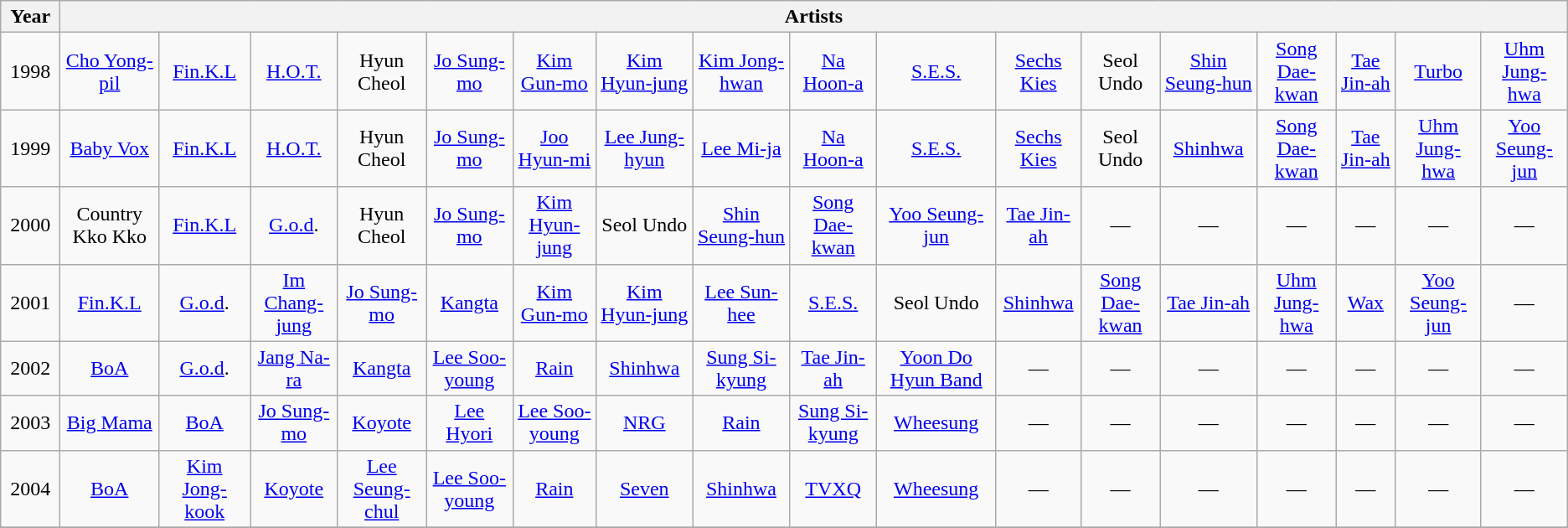<table class="wikitable plainrowheaders" style="text-align:center;">
<tr>
<th style="width:2.5em">Year</th>
<th colspan="17">Artists</th>
</tr>
<tr>
<td>1998</td>
<td><a href='#'>Cho Yong-pil</a></td>
<td><a href='#'>Fin.K.L</a></td>
<td><a href='#'>H.O.T.</a></td>
<td>Hyun Cheol</td>
<td><a href='#'>Jo Sung-mo</a></td>
<td><a href='#'>Kim Gun-mo</a></td>
<td><a href='#'>Kim Hyun-jung</a></td>
<td><a href='#'>Kim Jong-hwan</a></td>
<td><a href='#'>Na Hoon-a</a></td>
<td><a href='#'>S.E.S.</a></td>
<td><a href='#'>Sechs Kies</a></td>
<td>Seol Undo</td>
<td><a href='#'>Shin Seung-hun</a></td>
<td><a href='#'>Song Dae-kwan</a></td>
<td><a href='#'>Tae Jin-ah</a></td>
<td><a href='#'>Turbo</a></td>
<td><a href='#'>Uhm Jung-hwa</a></td>
</tr>
<tr>
<td>1999</td>
<td><a href='#'>Baby Vox</a></td>
<td><a href='#'>Fin.K.L</a></td>
<td><a href='#'>H.O.T.</a></td>
<td>Hyun Cheol</td>
<td><a href='#'>Jo Sung-mo</a></td>
<td><a href='#'>Joo Hyun-mi</a></td>
<td><a href='#'>Lee Jung-hyun</a></td>
<td><a href='#'>Lee Mi-ja</a></td>
<td><a href='#'>Na Hoon-a</a></td>
<td><a href='#'>S.E.S.</a></td>
<td><a href='#'>Sechs Kies</a></td>
<td>Seol Undo</td>
<td><a href='#'>Shinhwa</a></td>
<td><a href='#'>Song Dae-kwan</a></td>
<td><a href='#'>Tae Jin-ah</a></td>
<td><a href='#'>Uhm Jung-hwa</a></td>
<td><a href='#'>Yoo Seung-jun</a></td>
</tr>
<tr>
<td>2000</td>
<td>Country Kko Kko</td>
<td><a href='#'>Fin.K.L</a></td>
<td><a href='#'>G.o.d</a>.</td>
<td>Hyun Cheol</td>
<td><a href='#'>Jo Sung-mo</a></td>
<td><a href='#'>Kim Hyun-jung</a></td>
<td>Seol Undo</td>
<td><a href='#'>Shin Seung-hun</a></td>
<td><a href='#'>Song Dae-kwan</a></td>
<td><a href='#'>Yoo Seung-jun</a></td>
<td><a href='#'>Tae Jin-ah</a></td>
<td>—</td>
<td>—</td>
<td>—</td>
<td>—</td>
<td>—</td>
<td>—</td>
</tr>
<tr>
<td>2001</td>
<td><a href='#'>Fin.K.L</a></td>
<td><a href='#'>G.o.d</a>.</td>
<td><a href='#'>Im Chang-jung</a></td>
<td><a href='#'>Jo Sung-mo</a></td>
<td><a href='#'>Kangta</a></td>
<td><a href='#'>Kim Gun-mo</a></td>
<td><a href='#'>Kim Hyun-jung</a></td>
<td><a href='#'>Lee Sun-hee</a></td>
<td><a href='#'>S.E.S.</a></td>
<td>Seol Undo</td>
<td><a href='#'>Shinhwa</a></td>
<td><a href='#'>Song Dae-kwan</a></td>
<td><a href='#'>Tae Jin-ah</a></td>
<td><a href='#'>Uhm Jung-hwa</a></td>
<td><a href='#'>Wax</a></td>
<td><a href='#'>Yoo Seung-jun</a></td>
<td>—</td>
</tr>
<tr>
<td>2002</td>
<td><a href='#'>BoA</a></td>
<td><a href='#'>G.o.d</a>.</td>
<td><a href='#'>Jang Na-ra</a></td>
<td><a href='#'>Kangta</a></td>
<td><a href='#'>Lee Soo-young</a></td>
<td><a href='#'>Rain</a></td>
<td><a href='#'>Shinhwa</a></td>
<td><a href='#'>Sung Si-kyung</a></td>
<td><a href='#'>Tae Jin-ah</a></td>
<td><a href='#'>Yoon Do Hyun Band</a></td>
<td>—</td>
<td>—</td>
<td>—</td>
<td>—</td>
<td>—</td>
<td>—</td>
<td>—</td>
</tr>
<tr>
<td>2003</td>
<td><a href='#'>Big Mama</a></td>
<td><a href='#'>BoA</a></td>
<td><a href='#'>Jo Sung-mo</a></td>
<td><a href='#'>Koyote</a></td>
<td><a href='#'>Lee Hyori</a></td>
<td><a href='#'>Lee Soo-young</a></td>
<td><a href='#'>NRG</a></td>
<td><a href='#'>Rain</a></td>
<td><a href='#'>Sung Si-kyung</a></td>
<td><a href='#'>Wheesung</a></td>
<td>—</td>
<td>—</td>
<td>—</td>
<td>—</td>
<td>—</td>
<td>—</td>
<td>—</td>
</tr>
<tr>
<td>2004</td>
<td><a href='#'>BoA</a></td>
<td><a href='#'>Kim Jong-kook</a></td>
<td><a href='#'>Koyote</a></td>
<td><a href='#'>Lee Seung-chul</a></td>
<td><a href='#'>Lee Soo-young</a></td>
<td><a href='#'>Rain</a></td>
<td><a href='#'>Seven</a></td>
<td><a href='#'>Shinhwa</a></td>
<td><a href='#'>TVXQ</a></td>
<td><a href='#'>Wheesung</a></td>
<td>—</td>
<td>—</td>
<td>—</td>
<td>—</td>
<td>—</td>
<td>—</td>
<td>—</td>
</tr>
<tr>
</tr>
</table>
